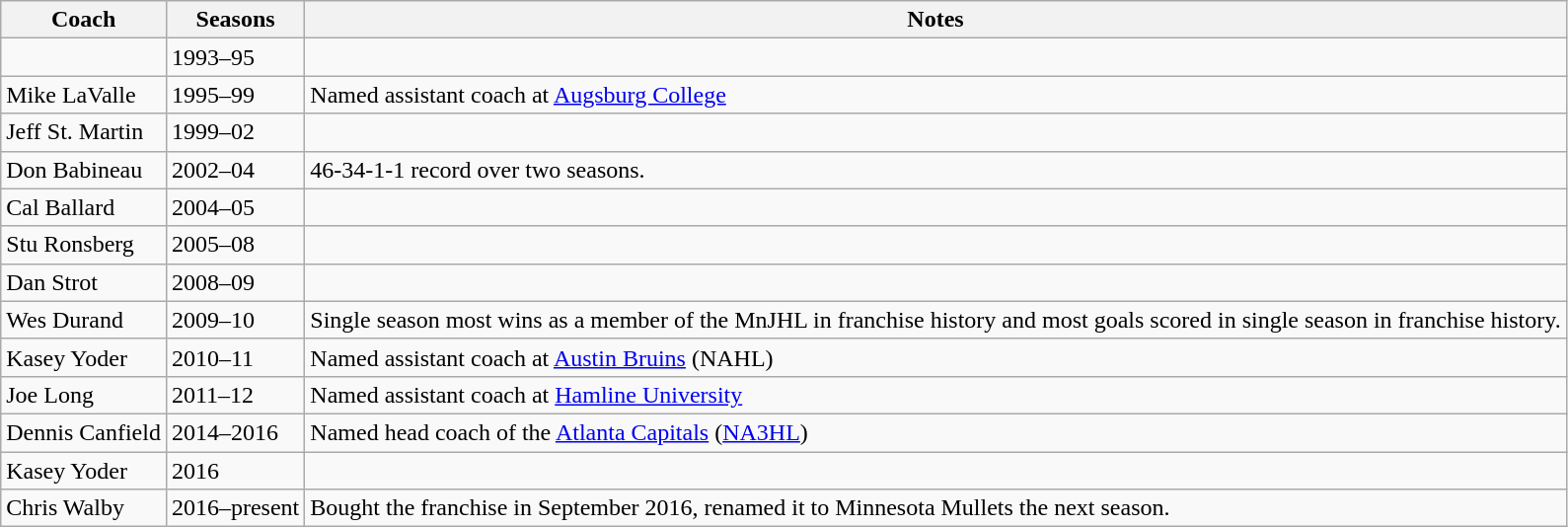<table class="wikitable">
<tr>
<th>Coach</th>
<th>Seasons</th>
<th>Notes</th>
</tr>
<tr>
<td></td>
<td>1993–95</td>
<td></td>
</tr>
<tr>
<td>Mike LaValle</td>
<td>1995–99</td>
<td>Named assistant coach at <a href='#'>Augsburg College</a></td>
</tr>
<tr>
<td>Jeff St. Martin</td>
<td>1999–02</td>
<td></td>
</tr>
<tr>
<td>Don Babineau</td>
<td>2002–04</td>
<td>46-34-1-1 record over two seasons.</td>
</tr>
<tr>
<td>Cal Ballard</td>
<td>2004–05</td>
<td></td>
</tr>
<tr>
<td>Stu Ronsberg</td>
<td>2005–08</td>
<td></td>
</tr>
<tr>
<td>Dan Strot</td>
<td>2008–09</td>
<td></td>
</tr>
<tr>
<td>Wes Durand</td>
<td>2009–10</td>
<td>Single season most wins as a member of the MnJHL in franchise history and most goals scored in single season in franchise history.</td>
</tr>
<tr>
<td>Kasey Yoder</td>
<td>2010–11</td>
<td>Named assistant coach at <a href='#'>Austin Bruins</a> (NAHL)</td>
</tr>
<tr>
<td>Joe Long</td>
<td>2011–12</td>
<td>Named assistant coach at <a href='#'>Hamline University</a></td>
</tr>
<tr>
<td>Dennis Canfield</td>
<td>2014–2016</td>
<td>Named head coach of the <a href='#'>Atlanta Capitals</a> (<a href='#'>NA3HL</a>)</td>
</tr>
<tr>
<td>Kasey Yoder</td>
<td>2016</td>
<td></td>
</tr>
<tr>
<td>Chris Walby</td>
<td>2016–present</td>
<td>Bought the franchise in September 2016, renamed it to Minnesota Mullets the next season.</td>
</tr>
</table>
